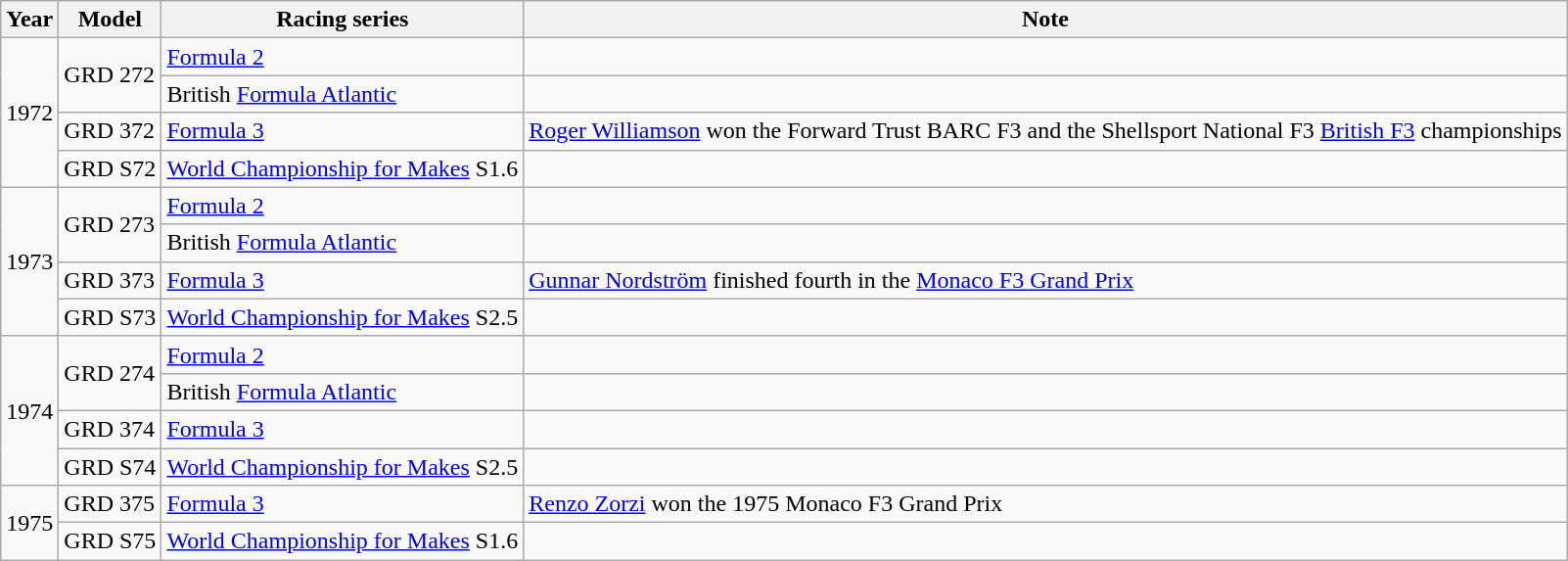<table class="wikitable">
<tr>
<th>Year</th>
<th>Model</th>
<th>Racing series</th>
<th>Note</th>
</tr>
<tr>
<td rowspan=4>1972</td>
<td rowspan=2>GRD 272</td>
<td><a href='#'>Formula 2</a></td>
<td></td>
</tr>
<tr>
<td>British <a href='#'>Formula Atlantic</a></td>
<td></td>
</tr>
<tr>
<td>GRD 372</td>
<td><a href='#'>Formula 3</a></td>
<td><a href='#'>Roger Williamson</a> won the Forward Trust BARC F3 and the Shellsport National F3 <a href='#'>British F3</a> championships</td>
</tr>
<tr>
<td>GRD S72</td>
<td><a href='#'>World Championship for Makes</a> S1.6</td>
<td></td>
</tr>
<tr>
<td rowspan=4>1973</td>
<td rowspan=2>GRD 273</td>
<td><a href='#'>Formula 2</a></td>
<td></td>
</tr>
<tr>
<td>British <a href='#'>Formula Atlantic</a></td>
<td></td>
</tr>
<tr>
<td>GRD 373</td>
<td><a href='#'>Formula 3</a></td>
<td><a href='#'>Gunnar Nordström</a> finished fourth in the <a href='#'>Monaco F3 Grand Prix</a></td>
</tr>
<tr>
<td>GRD S73</td>
<td><a href='#'>World Championship for Makes</a> S2.5</td>
<td></td>
</tr>
<tr>
<td rowspan=4>1974</td>
<td rowspan=2>GRD 274</td>
<td><a href='#'>Formula 2</a></td>
<td></td>
</tr>
<tr>
<td>British <a href='#'>Formula Atlantic</a></td>
<td></td>
</tr>
<tr>
<td>GRD 374</td>
<td><a href='#'>Formula 3</a></td>
<td></td>
</tr>
<tr>
<td>GRD S74</td>
<td><a href='#'>World Championship for Makes</a> S2.5</td>
<td></td>
</tr>
<tr>
<td Rowspan=2>1975</td>
<td>GRD 375</td>
<td><a href='#'>Formula 3</a></td>
<td><a href='#'>Renzo Zorzi</a> won the 1975 Monaco F3 Grand Prix</td>
</tr>
<tr>
<td>GRD S75</td>
<td><a href='#'>World Championship for Makes</a> S1.6</td>
<td></td>
</tr>
</table>
